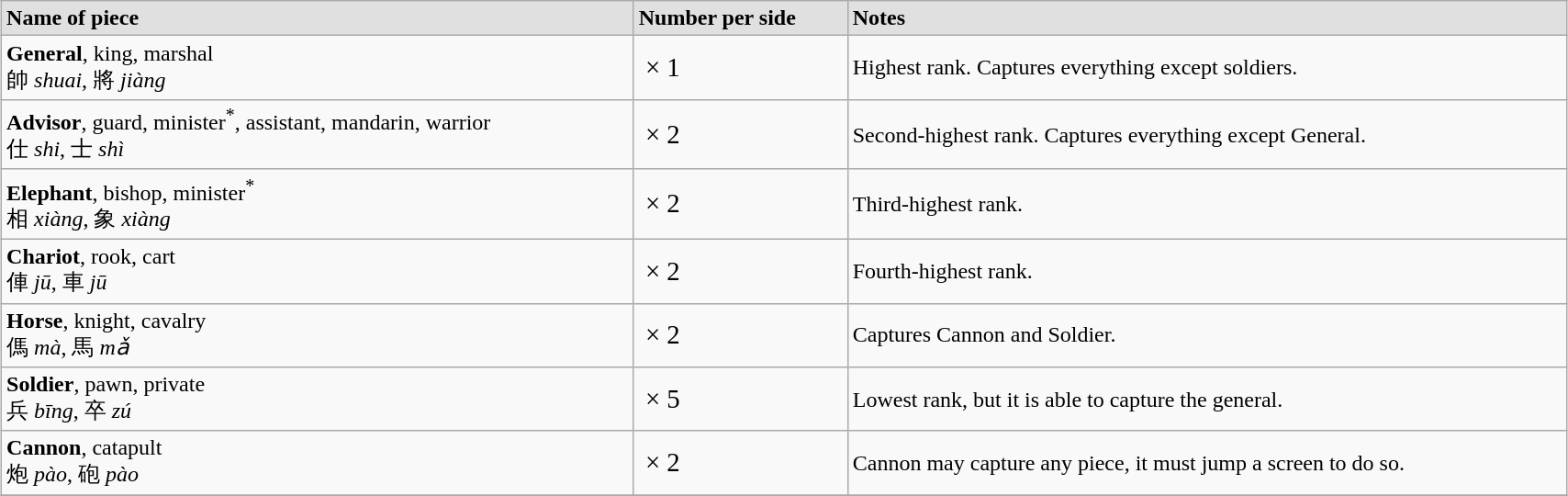<table border="1" width="90%" class="wikitable" style="margin: 1em auto 1em auto">
<tr>
<td style="background:#e0e0e0;"><strong>Name of piece</strong></td>
<td style="background:#e0e0e0;"><strong>Number per side</strong></td>
<td style="background:#e0e0e0;"><strong>Notes</strong></td>
</tr>
<tr>
<td><strong>General</strong>, king, marshal<br>帥 <em>shuai</em>, 將 <em>jiàng</em></td>
<td><big> × 1</big></td>
<td>Highest rank. Captures everything except soldiers.</td>
</tr>
<tr>
<td><strong>Advisor</strong>, guard, minister<sup>*</sup>, assistant, mandarin, warrior<br>仕 <em>shi</em>, 士 <em>shì</em></td>
<td><big> × 2</big></td>
<td>Second-highest rank. Captures everything except General.</td>
</tr>
<tr>
<td><strong>Elephant</strong>, bishop, minister<sup>*</sup><br>相 <em>xiàng</em>, 象 <em>xiàng</em></td>
<td><big> × 2</big></td>
<td>Third-highest rank.</td>
</tr>
<tr>
<td><strong>Chariot</strong>, rook, cart<br>俥 <em>jū</em>, 車 <em>jū</em></td>
<td><big> × 2</big></td>
<td>Fourth-highest rank.</td>
</tr>
<tr>
<td><strong>Horse</strong>, knight, cavalry<br>傌 <em>mà</em>, 馬 <em>mǎ</em></td>
<td><big> × 2</big></td>
<td>Captures Cannon and Soldier.</td>
</tr>
<tr>
<td><strong>Soldier</strong>, pawn, private<br>兵 <em>bīng</em>, 卒 <em>zú</em></td>
<td><big> × 5</big></td>
<td>Lowest rank, but it is able to capture the general.</td>
</tr>
<tr>
<td><strong>Cannon</strong>, catapult<br>炮 <em>pào</em>, 砲 <em>pào</em></td>
<td><big> × 2</big></td>
<td>Cannon may capture any piece, it must jump a screen to do so.</td>
</tr>
<tr>
</tr>
</table>
